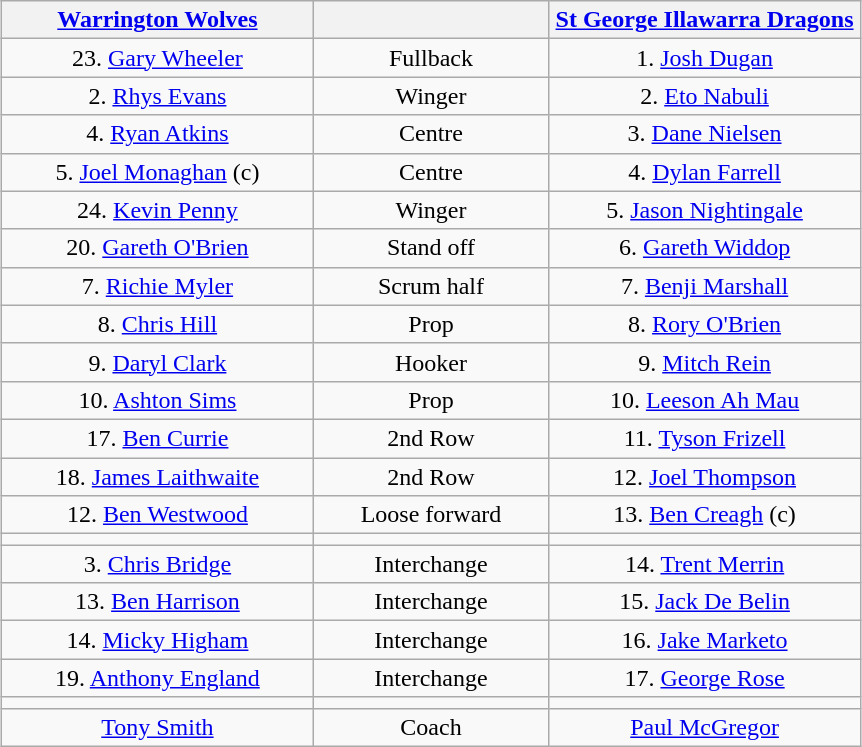<table class="wikitable" style="margin: 1em auto 1em auto">
<tr>
<th width="200"> <a href='#'>Warrington Wolves</a></th>
<th width="150"></th>
<th width="200"> <a href='#'>St George Illawarra Dragons</a></th>
</tr>
<tr>
<td align="center" colspan="1">23. <a href='#'>Gary Wheeler</a></td>
<td align="center" colspan="1">Fullback</td>
<td align="center" colspan="1">1. <a href='#'>Josh Dugan</a></td>
</tr>
<tr>
<td align="center" colspan="1">2. <a href='#'>Rhys Evans</a></td>
<td align="center" colspan="1">Winger</td>
<td align="center" colspan="1">2. <a href='#'>Eto Nabuli</a></td>
</tr>
<tr>
<td align="center" colspan="1">4. <a href='#'>Ryan Atkins</a></td>
<td align="center" colspan="1">Centre</td>
<td align="center" colspan="1">3. <a href='#'>Dane Nielsen</a></td>
</tr>
<tr>
<td align="center" colspan="1">5. <a href='#'>Joel Monaghan</a> (c)</td>
<td align="center" colspan="1">Centre</td>
<td align="center" colspan="1">4. <a href='#'>Dylan Farrell</a></td>
</tr>
<tr>
<td align="center" colspan="1">24. <a href='#'>Kevin Penny</a></td>
<td align="center" colspan="1">Winger</td>
<td align="center" colspan="1">5. <a href='#'>Jason Nightingale</a></td>
</tr>
<tr>
<td align="center" colspan="1">20. <a href='#'>Gareth O'Brien</a></td>
<td align="center" colspan="1">Stand off</td>
<td align="center" colspan="1">6. <a href='#'>Gareth Widdop</a></td>
</tr>
<tr>
<td align="center" colspan="1">7. <a href='#'>Richie Myler</a></td>
<td align="center" colspan="1">Scrum half</td>
<td align="center" colspan="1">7. <a href='#'>Benji Marshall</a></td>
</tr>
<tr>
<td align="center" colspan="1">8. <a href='#'>Chris Hill</a></td>
<td align="center" colspan="1">Prop</td>
<td align="center" colspan="1">8. <a href='#'>Rory O'Brien</a></td>
</tr>
<tr>
<td align="center" colspan="1">9. <a href='#'>Daryl Clark</a></td>
<td align="center" colspan="1">Hooker</td>
<td align="center" colspan="1">9. <a href='#'>Mitch Rein</a></td>
</tr>
<tr>
<td align="center" colspan="1">10. <a href='#'>Ashton Sims</a></td>
<td align="center" colspan="1">Prop</td>
<td align="center" colspan="1">10. <a href='#'>Leeson Ah Mau</a></td>
</tr>
<tr>
<td align="center" colspan="1">17. <a href='#'>Ben Currie</a></td>
<td align="center" colspan="1">2nd Row</td>
<td align="center" colspan="1">11. <a href='#'>Tyson Frizell</a></td>
</tr>
<tr>
<td align="center" colspan="1">18. <a href='#'>James Laithwaite</a></td>
<td align="center" colspan="1">2nd Row</td>
<td align="center" colspan="1">12. <a href='#'>Joel Thompson</a></td>
</tr>
<tr>
<td align="center" colspan="1">12. <a href='#'>Ben Westwood</a></td>
<td align="center" colspan="1">Loose forward</td>
<td align="center" colspan="1">13. <a href='#'>Ben Creagh</a> (c)</td>
</tr>
<tr>
<td align="center" colspan="1"></td>
<td align="center" colspan="1"></td>
<td align="center" colspan="1"></td>
</tr>
<tr>
<td align="center" colspan="1">3. <a href='#'>Chris Bridge</a></td>
<td align="center" colspan="1">Interchange</td>
<td align="center" colspan="1">14. <a href='#'>Trent Merrin</a></td>
</tr>
<tr>
<td align="center" colspan="1">13. <a href='#'>Ben Harrison</a></td>
<td align="center" colspan="1">Interchange</td>
<td align="center" colspan="1">15. <a href='#'>Jack De Belin</a></td>
</tr>
<tr>
<td align="center" colspan="1">14. <a href='#'>Micky Higham</a></td>
<td align="center" colspan="1">Interchange</td>
<td align="center" colspan="1">16. <a href='#'>Jake Marketo</a></td>
</tr>
<tr>
<td align="center" colspan="1">19. <a href='#'>Anthony England</a></td>
<td align="center" colspan="1">Interchange</td>
<td align="center" colspan="1">17. <a href='#'>George Rose</a></td>
</tr>
<tr>
<td align="center" colspan="1"></td>
<td align="center" colspan="1"></td>
<td align="center" colspan="1"></td>
</tr>
<tr>
<td align="center" colspan="1"><a href='#'>Tony Smith</a></td>
<td align="center" colspan="1">Coach</td>
<td align="center" colspan="1"><a href='#'>Paul McGregor</a></td>
</tr>
</table>
